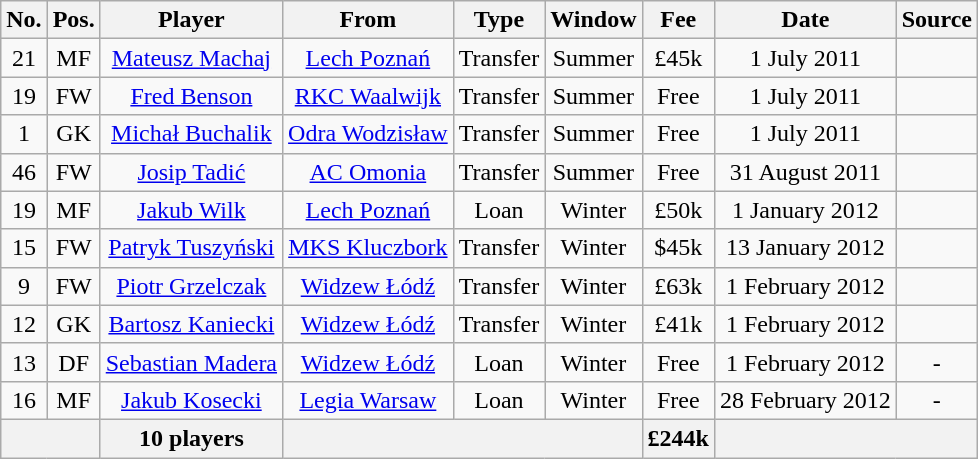<table class="wikitable" style="text-align: center">
<tr>
<th>No.</th>
<th>Pos.</th>
<th>Player</th>
<th>From</th>
<th>Type</th>
<th>Window</th>
<th>Fee</th>
<th>Date</th>
<th>Source</th>
</tr>
<tr>
<td>21</td>
<td>MF</td>
<td><a href='#'>Mateusz Machaj</a></td>
<td><a href='#'>Lech Poznań</a></td>
<td>Transfer</td>
<td>Summer</td>
<td>£45k</td>
<td>1 July 2011</td>
<td></td>
</tr>
<tr>
<td>19</td>
<td>FW</td>
<td><a href='#'>Fred Benson</a></td>
<td><a href='#'>RKC Waalwijk</a></td>
<td>Transfer</td>
<td>Summer</td>
<td>Free</td>
<td>1 July 2011</td>
<td></td>
</tr>
<tr>
<td>1</td>
<td>GK</td>
<td><a href='#'>Michał Buchalik</a></td>
<td><a href='#'>Odra Wodzisław</a></td>
<td>Transfer</td>
<td>Summer</td>
<td>Free</td>
<td>1 July 2011</td>
<td></td>
</tr>
<tr>
<td>46</td>
<td>FW</td>
<td><a href='#'>Josip Tadić</a></td>
<td><a href='#'>AC Omonia</a></td>
<td>Transfer</td>
<td>Summer</td>
<td>Free</td>
<td>31 August 2011</td>
<td></td>
</tr>
<tr>
<td>19</td>
<td>MF</td>
<td><a href='#'>Jakub Wilk</a></td>
<td><a href='#'>Lech Poznań</a></td>
<td>Loan</td>
<td>Winter</td>
<td>£50k</td>
<td>1 January 2012</td>
<td></td>
</tr>
<tr>
<td>15</td>
<td>FW</td>
<td><a href='#'>Patryk Tuszyński</a></td>
<td><a href='#'>MKS Kluczbork</a></td>
<td>Transfer</td>
<td>Winter</td>
<td>$45k</td>
<td>13 January 2012</td>
<td></td>
</tr>
<tr>
<td>9</td>
<td>FW</td>
<td><a href='#'>Piotr Grzelczak</a></td>
<td><a href='#'>Widzew Łódź</a></td>
<td>Transfer</td>
<td>Winter</td>
<td>£63k</td>
<td>1 February 2012</td>
<td></td>
</tr>
<tr>
<td>12</td>
<td>GK</td>
<td><a href='#'>Bartosz Kaniecki</a></td>
<td><a href='#'>Widzew Łódź</a></td>
<td>Transfer</td>
<td>Winter</td>
<td>£41k</td>
<td>1 February 2012</td>
<td></td>
</tr>
<tr>
<td>13</td>
<td>DF</td>
<td><a href='#'>Sebastian Madera</a></td>
<td><a href='#'>Widzew Łódź</a></td>
<td>Loan</td>
<td>Winter</td>
<td>Free</td>
<td>1 February 2012</td>
<td>-</td>
</tr>
<tr>
<td>16</td>
<td>MF</td>
<td><a href='#'>Jakub Kosecki</a></td>
<td><a href='#'>Legia Warsaw</a></td>
<td>Loan</td>
<td>Winter</td>
<td>Free</td>
<td>28 February 2012</td>
<td>-</td>
</tr>
<tr>
<th colspan=2></th>
<th>10 players</th>
<th colspan=3></th>
<th>£244k</th>
<th colspan=2></th>
</tr>
</table>
